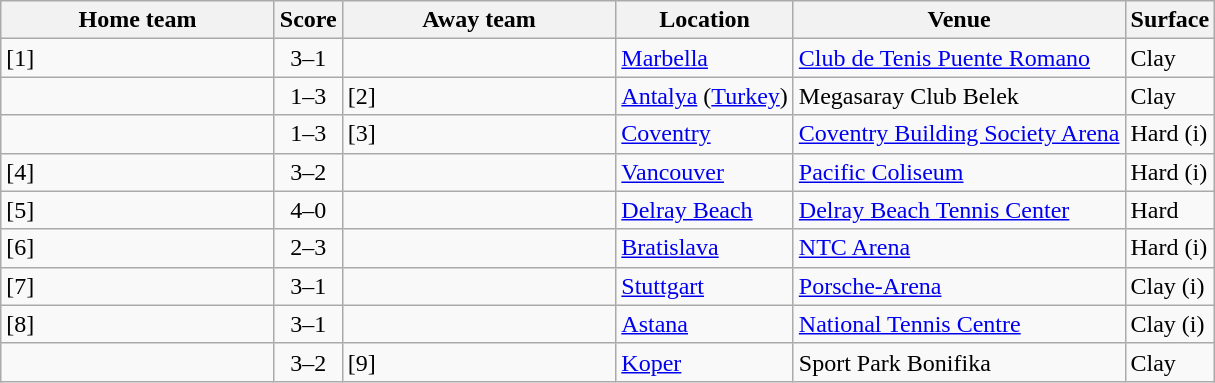<table class="wikitable nowrap">
<tr>
<th width=175>Home team</th>
<th>Score</th>
<th width=175>Away team</th>
<th>Location</th>
<th>Venue</th>
<th>Surface</th>
</tr>
<tr>
<td><strong></strong> [1]</td>
<td align=center>3–1</td>
<td></td>
<td><a href='#'>Marbella</a></td>
<td><a href='#'>Club de Tenis Puente Romano</a></td>
<td>Clay</td>
</tr>
<tr>
<td></td>
<td align=center>1–3</td>
<td><strong></strong> [2]</td>
<td><a href='#'>Antalya</a> (<a href='#'>Turkey</a>)</td>
<td>Megasaray Club Belek</td>
<td>Clay</td>
</tr>
<tr>
<td></td>
<td align=center>1–3</td>
<td><strong></strong> [3]</td>
<td><a href='#'>Coventry</a></td>
<td><a href='#'>Coventry Building Society Arena</a></td>
<td>Hard (i)</td>
</tr>
<tr>
<td><strong></strong> [4]</td>
<td align=center>3–2</td>
<td></td>
<td><a href='#'>Vancouver</a></td>
<td><a href='#'>Pacific Coliseum</a></td>
<td>Hard (i)</td>
</tr>
<tr>
<td><strong></strong> [5]</td>
<td align=center>4–0</td>
<td></td>
<td><a href='#'>Delray Beach</a></td>
<td><a href='#'>Delray Beach Tennis Center</a></td>
<td>Hard</td>
</tr>
<tr>
<td> [6]</td>
<td align=center>2–3</td>
<td><strong></strong></td>
<td><a href='#'>Bratislava</a></td>
<td><a href='#'>NTC Arena</a></td>
<td>Hard (i)</td>
</tr>
<tr>
<td><strong></strong> [7]</td>
<td align=center>3–1</td>
<td></td>
<td><a href='#'>Stuttgart</a></td>
<td><a href='#'>Porsche-Arena</a></td>
<td>Clay (i)</td>
</tr>
<tr>
<td><strong></strong> [8]</td>
<td align=center>3–1</td>
<td></td>
<td><a href='#'>Astana</a></td>
<td><a href='#'>National Tennis Centre</a></td>
<td>Clay (i)</td>
</tr>
<tr>
<td><strong></strong></td>
<td align=center>3–2</td>
<td> [9]</td>
<td><a href='#'>Koper</a></td>
<td>Sport Park Bonifika</td>
<td>Clay</td>
</tr>
</table>
